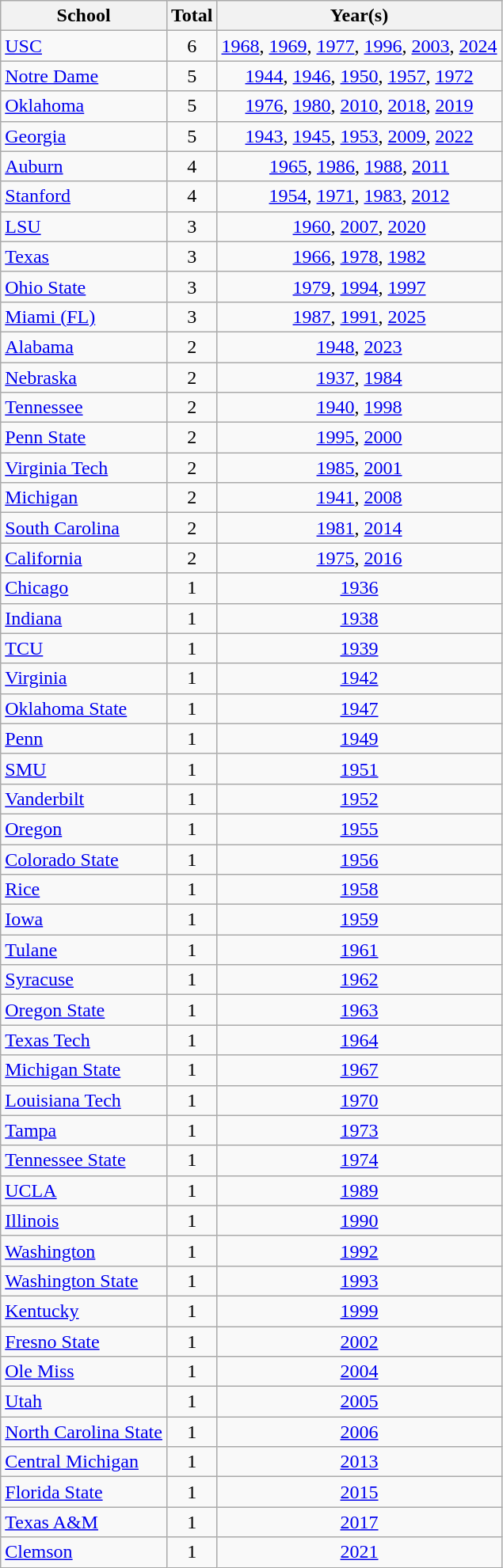<table class="wikitable sortable">
<tr>
<th scope="col">School</th>
<th scope="col">Total</th>
<th scope="col">Year(s)</th>
</tr>
<tr>
<td><a href='#'>USC</a></td>
<td style="text-align:center;">6</td>
<td style="text-align:center;"><a href='#'>1968</a>, <a href='#'>1969</a>, <a href='#'>1977</a>, <a href='#'>1996</a>, <a href='#'>2003</a>, <a href='#'>2024</a></td>
</tr>
<tr>
<td><a href='#'>Notre Dame</a></td>
<td style="text-align:center;">5</td>
<td style="text-align:center;"><a href='#'>1944</a>, <a href='#'>1946</a>, <a href='#'>1950</a>, <a href='#'>1957</a>, <a href='#'>1972</a></td>
</tr>
<tr>
<td><a href='#'>Oklahoma</a></td>
<td style="text-align:center;">5</td>
<td style="text-align:center;"><a href='#'>1976</a>, <a href='#'>1980</a>, <a href='#'>2010</a>, <a href='#'>2018</a>, <a href='#'>2019</a></td>
</tr>
<tr>
<td><a href='#'>Georgia</a></td>
<td style="text-align:center;">5</td>
<td style="text-align:center;"><a href='#'>1943</a>, <a href='#'>1945</a>, <a href='#'>1953</a>, <a href='#'>2009</a>, <a href='#'>2022</a></td>
</tr>
<tr>
<td><a href='#'>Auburn</a></td>
<td style="text-align:center;">4</td>
<td style="text-align:center;"><a href='#'>1965</a>, <a href='#'>1986</a>, <a href='#'>1988</a>, <a href='#'>2011</a></td>
</tr>
<tr>
<td><a href='#'>Stanford</a></td>
<td style="text-align:center;">4</td>
<td style="text-align:center;"><a href='#'>1954</a>, <a href='#'>1971</a>, <a href='#'>1983</a>, <a href='#'>2012</a></td>
</tr>
<tr>
<td><a href='#'>LSU</a></td>
<td style="text-align:center;">3</td>
<td style="text-align:center;"><a href='#'>1960</a>, <a href='#'>2007</a>, <a href='#'>2020</a></td>
</tr>
<tr>
<td><a href='#'>Texas</a></td>
<td style="text-align:center;">3</td>
<td style="text-align:center;"><a href='#'>1966</a>, <a href='#'>1978</a>, <a href='#'>1982</a></td>
</tr>
<tr>
<td><a href='#'>Ohio State</a></td>
<td style="text-align:center;">3</td>
<td style="text-align:center;"><a href='#'>1979</a>, <a href='#'>1994</a>, <a href='#'>1997</a></td>
</tr>
<tr>
<td><a href='#'>Miami (FL)</a></td>
<td style="text-align:center;">3</td>
<td style="text-align:center;"><a href='#'>1987</a>, <a href='#'>1991</a>, <a href='#'>2025</a></td>
</tr>
<tr>
<td><a href='#'>Alabama</a></td>
<td style="text-align:center;">2</td>
<td style="text-align:center;"><a href='#'>1948</a>, <a href='#'>2023</a></td>
</tr>
<tr>
<td><a href='#'>Nebraska</a></td>
<td style="text-align:center;">2</td>
<td style="text-align:center;"><a href='#'>1937</a>, <a href='#'>1984</a></td>
</tr>
<tr>
<td><a href='#'>Tennessee</a></td>
<td style="text-align:center;">2</td>
<td style="text-align:center;"><a href='#'>1940</a>, <a href='#'>1998</a></td>
</tr>
<tr>
<td><a href='#'>Penn State</a></td>
<td style="text-align:center;">2</td>
<td style="text-align:center;"><a href='#'>1995</a>, <a href='#'>2000</a></td>
</tr>
<tr>
<td><a href='#'>Virginia Tech</a></td>
<td style="text-align:center;">2</td>
<td style="text-align:center;"><a href='#'>1985</a>, <a href='#'>2001</a></td>
</tr>
<tr>
<td><a href='#'>Michigan</a></td>
<td style="text-align:center;">2</td>
<td style="text-align:center;"><a href='#'>1941</a>, <a href='#'>2008</a></td>
</tr>
<tr>
<td><a href='#'>South Carolina</a></td>
<td style="text-align:center;">2</td>
<td style="text-align:center;"><a href='#'>1981</a>, <a href='#'>2014</a></td>
</tr>
<tr>
<td><a href='#'>California</a></td>
<td style="text-align:center;">2</td>
<td style="text-align:center;"><a href='#'>1975</a>, <a href='#'>2016</a></td>
</tr>
<tr>
<td><a href='#'>Chicago</a></td>
<td style="text-align:center;">1</td>
<td style="text-align:center;"><a href='#'>1936</a></td>
</tr>
<tr>
<td><a href='#'>Indiana</a></td>
<td style="text-align:center;">1</td>
<td style="text-align:center;"><a href='#'>1938</a></td>
</tr>
<tr>
<td><a href='#'>TCU</a></td>
<td style="text-align:center;">1</td>
<td style="text-align:center;"><a href='#'>1939</a></td>
</tr>
<tr>
<td><a href='#'>Virginia</a></td>
<td style="text-align:center;">1</td>
<td style="text-align:center;"><a href='#'>1942</a></td>
</tr>
<tr>
<td><a href='#'>Oklahoma State</a></td>
<td style="text-align:center;">1</td>
<td style="text-align:center;"><a href='#'>1947</a></td>
</tr>
<tr>
<td><a href='#'>Penn</a></td>
<td style="text-align:center;">1</td>
<td style="text-align:center;"><a href='#'>1949</a></td>
</tr>
<tr>
<td><a href='#'>SMU</a></td>
<td style="text-align:center;">1</td>
<td style="text-align:center;"><a href='#'>1951</a></td>
</tr>
<tr>
<td><a href='#'>Vanderbilt</a></td>
<td style="text-align:center;">1</td>
<td style="text-align:center;"><a href='#'>1952</a></td>
</tr>
<tr>
<td><a href='#'>Oregon</a></td>
<td style="text-align:center;">1</td>
<td style="text-align:center;"><a href='#'>1955</a></td>
</tr>
<tr>
<td><a href='#'>Colorado State</a></td>
<td style="text-align:center;">1</td>
<td style="text-align:center;"><a href='#'>1956</a></td>
</tr>
<tr>
<td><a href='#'>Rice</a></td>
<td style="text-align:center;">1</td>
<td style="text-align:center;"><a href='#'>1958</a></td>
</tr>
<tr>
<td><a href='#'>Iowa</a></td>
<td style="text-align:center;">1</td>
<td style="text-align:center;"><a href='#'>1959</a></td>
</tr>
<tr>
<td><a href='#'>Tulane</a></td>
<td style="text-align:center;">1</td>
<td style="text-align:center;"><a href='#'>1961</a></td>
</tr>
<tr>
<td><a href='#'>Syracuse</a></td>
<td style="text-align:center;">1</td>
<td style="text-align:center;"><a href='#'>1962</a></td>
</tr>
<tr>
<td><a href='#'>Oregon State</a></td>
<td style="text-align:center;">1</td>
<td style="text-align:center;"><a href='#'>1963</a></td>
</tr>
<tr>
<td><a href='#'>Texas Tech</a></td>
<td style="text-align:center;">1</td>
<td style="text-align:center;"><a href='#'>1964</a></td>
</tr>
<tr>
<td><a href='#'>Michigan State</a></td>
<td style="text-align:center;">1</td>
<td style="text-align:center;"><a href='#'>1967</a></td>
</tr>
<tr>
<td><a href='#'>Louisiana Tech</a></td>
<td style="text-align:center;">1</td>
<td style="text-align:center;"><a href='#'>1970</a></td>
</tr>
<tr>
<td><a href='#'>Tampa</a></td>
<td style="text-align:center;">1</td>
<td style="text-align:center;"><a href='#'>1973</a></td>
</tr>
<tr>
<td><a href='#'>Tennessee State</a></td>
<td style="text-align:center;">1</td>
<td style="text-align:center;"><a href='#'>1974</a></td>
</tr>
<tr>
<td><a href='#'>UCLA</a></td>
<td style="text-align:center;">1</td>
<td style="text-align:center;"><a href='#'>1989</a></td>
</tr>
<tr>
<td><a href='#'>Illinois</a></td>
<td style="text-align:center;">1</td>
<td style="text-align:center;"><a href='#'>1990</a></td>
</tr>
<tr>
<td><a href='#'>Washington</a></td>
<td style="text-align:center;">1</td>
<td style="text-align:center;"><a href='#'>1992</a></td>
</tr>
<tr>
<td><a href='#'>Washington State</a></td>
<td style="text-align:center;">1</td>
<td style="text-align:center;"><a href='#'>1993</a></td>
</tr>
<tr>
<td><a href='#'>Kentucky</a></td>
<td style="text-align:center;">1</td>
<td style="text-align:center;"><a href='#'>1999</a></td>
</tr>
<tr>
<td><a href='#'>Fresno State</a></td>
<td style="text-align:center;">1</td>
<td style="text-align:center;"><a href='#'>2002</a></td>
</tr>
<tr>
<td><a href='#'>Ole Miss</a></td>
<td style="text-align:center;">1</td>
<td style="text-align:center;"><a href='#'>2004</a></td>
</tr>
<tr>
<td><a href='#'>Utah</a></td>
<td style="text-align:center;">1</td>
<td style="text-align:center;"><a href='#'>2005</a></td>
</tr>
<tr>
<td><a href='#'>North Carolina State</a></td>
<td style="text-align:center;">1</td>
<td style="text-align:center;"><a href='#'>2006</a></td>
</tr>
<tr>
<td><a href='#'>Central Michigan</a></td>
<td style="text-align:center;">1</td>
<td style="text-align:center;"><a href='#'>2013</a></td>
</tr>
<tr>
<td><a href='#'>Florida State</a></td>
<td style="text-align:center;">1</td>
<td style="text-align:center;"><a href='#'>2015</a></td>
</tr>
<tr>
<td><a href='#'>Texas A&M</a></td>
<td style="text-align:center;">1</td>
<td style="text-align:center;"><a href='#'>2017</a></td>
</tr>
<tr>
<td><a href='#'>Clemson</a></td>
<td style="text-align:center;">1</td>
<td style="text-align:center;"><a href='#'>2021</a></td>
</tr>
</table>
